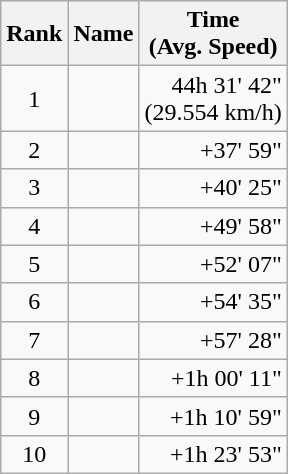<table class="wikitable">
<tr>
<th>Rank</th>
<th>Name</th>
<th>Time<br>(Avg. Speed)</th>
</tr>
<tr>
<td style="text-align:center;">1</td>
<td></td>
<td align=right>44h 31' 42"<br>(29.554 km/h)</td>
</tr>
<tr>
<td style="text-align:center;">2</td>
<td></td>
<td align=right>+37' 59"</td>
</tr>
<tr>
<td style="text-align:center;">3</td>
<td></td>
<td align=right>+40' 25"</td>
</tr>
<tr>
<td style="text-align:center;">4</td>
<td></td>
<td align=right>+49' 58"</td>
</tr>
<tr>
<td style="text-align:center;">5</td>
<td></td>
<td align=right>+52' 07"</td>
</tr>
<tr>
<td style="text-align:center;">6</td>
<td></td>
<td align=right>+54' 35"</td>
</tr>
<tr>
<td style="text-align:center;">7</td>
<td></td>
<td align=right>+57' 28"</td>
</tr>
<tr>
<td style="text-align:center;">8</td>
<td></td>
<td align=right>+1h 00' 11"</td>
</tr>
<tr>
<td style="text-align:center;">9</td>
<td></td>
<td align=right>+1h 10' 59"</td>
</tr>
<tr>
<td style="text-align:center;">10</td>
<td></td>
<td align=right>+1h 23' 53"</td>
</tr>
</table>
